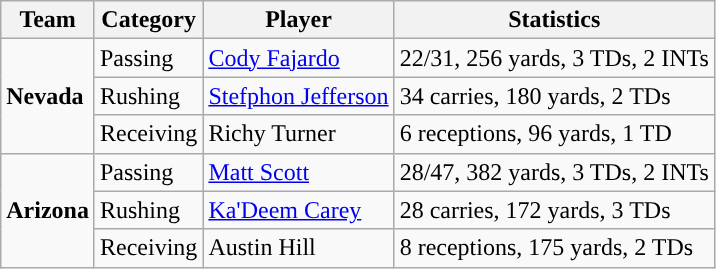<table class="wikitable" style="float: left;">
<tr>
<th>Team</th>
<th>Category</th>
<th>Player</th>
<th>Statistics</th>
</tr>
<tr>
<td rowspan=3><strong>Nevada</strong></td>
<td>Passing</td>
<td><a href='#'>Cody Fajardo</a></td>
<td>22/31, 256 yards, 3 TDs, 2 INTs</td>
</tr>
<tr>
<td>Rushing</td>
<td><a href='#'>Stefphon Jefferson</a></td>
<td>34 carries, 180 yards, 2 TDs</td>
</tr>
<tr>
<td>Receiving</td>
<td>Richy Turner</td>
<td>6 receptions, 96 yards, 1 TD</td>
</tr>
<tr>
<td rowspan=3><strong>Arizona</strong></td>
<td>Passing</td>
<td><a href='#'>Matt Scott</a></td>
<td>28/47, 382 yards, 3 TDs, 2 INTs</td>
</tr>
<tr>
<td>Rushing</td>
<td><a href='#'>Ka'Deem Carey</a></td>
<td>28 carries, 172 yards, 3 TDs</td>
</tr>
<tr>
<td>Receiving</td>
<td>Austin Hill</td>
<td>8 receptions, 175 yards, 2 TDs</td>
</tr>
</table>
